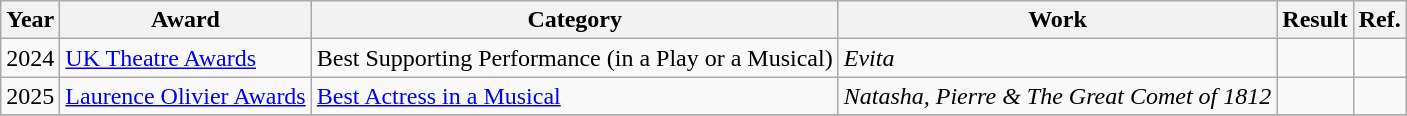<table class="wikitable plainrowheaders">
<tr>
<th>Year</th>
<th>Award</th>
<th>Category</th>
<th>Work</th>
<th>Result</th>
<th>Ref.</th>
</tr>
<tr>
<td>2024</td>
<td><a href='#'>UK Theatre Awards</a></td>
<td>Best Supporting Performance (in a Play or a Musical)</td>
<td><em>Evita</em></td>
<td></td>
<td></td>
</tr>
<tr>
<td>2025</td>
<td><a href='#'>Laurence Olivier Awards</a></td>
<td><a href='#'>Best Actress in a Musical</a></td>
<td><em>Natasha, Pierre & The Great Comet of 1812</em></td>
<td></td>
<td></td>
</tr>
<tr>
</tr>
</table>
